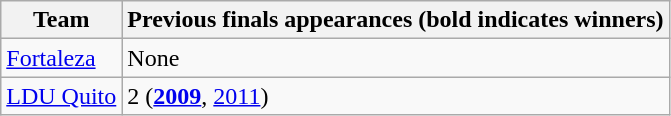<table class="wikitable">
<tr>
<th>Team</th>
<th>Previous finals appearances (bold indicates winners)</th>
</tr>
<tr>
<td> <a href='#'>Fortaleza</a></td>
<td>None</td>
</tr>
<tr>
<td> <a href='#'>LDU Quito</a></td>
<td>2 (<strong><a href='#'>2009</a></strong>, <a href='#'>2011</a>)</td>
</tr>
</table>
